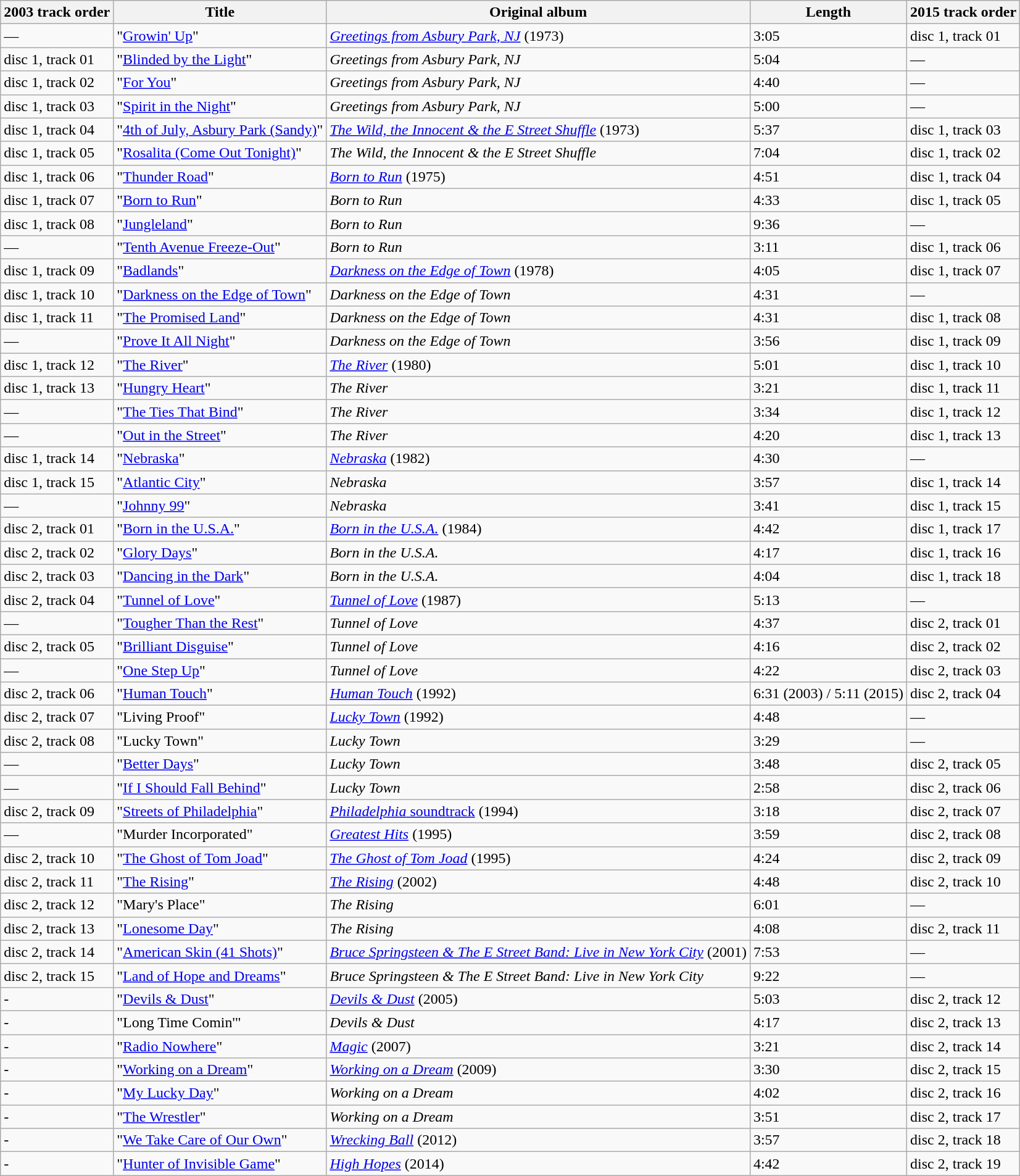<table class="wikitable sortable">
<tr>
<th>2003 track order</th>
<th>Title</th>
<th>Original album</th>
<th>Length</th>
<th>2015 track order</th>
</tr>
<tr>
<td>—</td>
<td>"<a href='#'>Growin' Up</a>"</td>
<td><em><a href='#'>Greetings from Asbury Park, NJ</a></em> (1973)</td>
<td>3:05</td>
<td>disc 1, track 01</td>
</tr>
<tr>
<td>disc 1, track 01</td>
<td>"<a href='#'>Blinded by the Light</a>"</td>
<td><em>Greetings from Asbury Park, NJ</em></td>
<td>5:04</td>
<td>—</td>
</tr>
<tr>
<td>disc 1, track 02</td>
<td>"<a href='#'>For You</a>"</td>
<td><em>Greetings from Asbury Park, NJ</em></td>
<td>4:40</td>
<td>—</td>
</tr>
<tr>
<td>disc 1, track 03</td>
<td>"<a href='#'>Spirit in the Night</a>"</td>
<td><em>Greetings from Asbury Park, NJ</em></td>
<td>5:00</td>
<td>—</td>
</tr>
<tr>
<td>disc 1, track 04</td>
<td>"<a href='#'>4th of July, Asbury Park (Sandy)</a>"</td>
<td><em><a href='#'>The Wild, the Innocent & the E Street Shuffle</a></em> (1973)</td>
<td>5:37</td>
<td>disc 1, track 03</td>
</tr>
<tr>
<td>disc 1, track 05</td>
<td>"<a href='#'>Rosalita (Come Out Tonight)</a>"</td>
<td><em>The Wild, the Innocent & the E Street Shuffle</em></td>
<td>7:04</td>
<td>disc 1, track 02</td>
</tr>
<tr>
<td>disc 1, track 06</td>
<td>"<a href='#'>Thunder Road</a>"</td>
<td><em><a href='#'>Born to Run</a></em> (1975)</td>
<td>4:51</td>
<td>disc 1, track 04</td>
</tr>
<tr>
<td>disc 1, track 07</td>
<td>"<a href='#'>Born to Run</a>"</td>
<td><em>Born to Run</em></td>
<td>4:33</td>
<td>disc 1, track 05</td>
</tr>
<tr>
<td>disc 1, track 08</td>
<td>"<a href='#'>Jungleland</a>"</td>
<td><em>Born to Run</em></td>
<td>9:36</td>
<td>—</td>
</tr>
<tr>
<td>—</td>
<td>"<a href='#'>Tenth Avenue Freeze-Out</a>"</td>
<td><em>Born to Run</em></td>
<td>3:11</td>
<td>disc 1, track 06</td>
</tr>
<tr>
<td>disc 1, track 09</td>
<td>"<a href='#'>Badlands</a>"</td>
<td><em><a href='#'>Darkness on the Edge of Town</a></em> (1978)</td>
<td>4:05</td>
<td>disc 1, track 07</td>
</tr>
<tr>
<td>disc 1, track 10</td>
<td>"<a href='#'>Darkness on the Edge of Town</a>"</td>
<td><em>Darkness on the Edge of Town</em></td>
<td>4:31</td>
<td>—</td>
</tr>
<tr>
<td>disc 1, track 11</td>
<td>"<a href='#'>The Promised Land</a>"</td>
<td><em>Darkness on the Edge of Town</em></td>
<td>4:31</td>
<td>disc 1, track 08</td>
</tr>
<tr>
<td>—</td>
<td>"<a href='#'>Prove It All Night</a>"</td>
<td><em>Darkness on the Edge of Town</em></td>
<td>3:56</td>
<td>disc 1, track 09</td>
</tr>
<tr>
<td>disc 1, track 12</td>
<td>"<a href='#'>The River</a>"</td>
<td><em><a href='#'>The River</a></em> (1980)</td>
<td>5:01</td>
<td>disc 1, track 10</td>
</tr>
<tr>
<td>disc 1, track 13</td>
<td>"<a href='#'>Hungry Heart</a>"</td>
<td><em>The River</em></td>
<td>3:21</td>
<td>disc 1, track 11</td>
</tr>
<tr>
<td>—</td>
<td>"<a href='#'>The Ties That Bind</a>"</td>
<td><em>The River</em></td>
<td>3:34</td>
<td>disc 1, track 12</td>
</tr>
<tr>
<td>—</td>
<td>"<a href='#'>Out in the Street</a>"</td>
<td><em>The River</em></td>
<td>4:20</td>
<td>disc 1, track 13</td>
</tr>
<tr>
<td>disc 1, track 14</td>
<td>"<a href='#'>Nebraska</a>"</td>
<td><em><a href='#'>Nebraska</a></em> (1982)</td>
<td>4:30</td>
<td>—</td>
</tr>
<tr>
<td>disc 1, track 15</td>
<td>"<a href='#'>Atlantic City</a>"</td>
<td><em>Nebraska</em></td>
<td>3:57</td>
<td>disc 1, track 14</td>
</tr>
<tr>
<td>—</td>
<td>"<a href='#'>Johnny 99</a>"</td>
<td><em>Nebraska</em></td>
<td>3:41</td>
<td>disc 1, track 15</td>
</tr>
<tr>
<td>disc 2, track 01</td>
<td>"<a href='#'>Born in the U.S.A.</a>"</td>
<td><em><a href='#'>Born in the U.S.A.</a></em> (1984)</td>
<td>4:42</td>
<td>disc 1, track 17</td>
</tr>
<tr>
<td>disc 2, track 02</td>
<td>"<a href='#'>Glory Days</a>"</td>
<td><em>Born in the U.S.A.</em></td>
<td>4:17</td>
<td>disc 1, track 16</td>
</tr>
<tr>
<td>disc 2, track 03</td>
<td>"<a href='#'>Dancing in the Dark</a>"</td>
<td><em>Born in the U.S.A.</em></td>
<td>4:04</td>
<td>disc 1, track 18</td>
</tr>
<tr>
<td>disc 2, track 04</td>
<td>"<a href='#'>Tunnel of Love</a>"</td>
<td><em><a href='#'>Tunnel of Love</a></em> (1987)</td>
<td>5:13</td>
<td>—</td>
</tr>
<tr>
<td>—</td>
<td>"<a href='#'>Tougher Than the Rest</a>"</td>
<td><em>Tunnel of Love</em></td>
<td>4:37</td>
<td>disc 2, track 01</td>
</tr>
<tr>
<td>disc 2, track 05</td>
<td>"<a href='#'>Brilliant Disguise</a>"</td>
<td><em>Tunnel of Love</em></td>
<td>4:16</td>
<td>disc 2, track 02</td>
</tr>
<tr>
<td>—</td>
<td>"<a href='#'>One Step Up</a>"</td>
<td><em>Tunnel of Love</em></td>
<td>4:22</td>
<td>disc 2, track 03</td>
</tr>
<tr>
<td>disc 2, track 06</td>
<td>"<a href='#'>Human Touch</a>"</td>
<td><em><a href='#'>Human Touch</a></em> (1992)</td>
<td>6:31 (2003) / 5:11 (2015)</td>
<td>disc 2, track 04</td>
</tr>
<tr>
<td>disc 2, track 07</td>
<td>"Living Proof"</td>
<td><em><a href='#'>Lucky Town</a></em> (1992)</td>
<td>4:48</td>
<td>—</td>
</tr>
<tr>
<td>disc 2, track 08</td>
<td>"Lucky Town"</td>
<td><em>Lucky Town</em></td>
<td>3:29</td>
<td>—</td>
</tr>
<tr>
<td>—</td>
<td>"<a href='#'>Better Days</a>"</td>
<td><em>Lucky Town</em></td>
<td>3:48</td>
<td>disc 2, track 05</td>
</tr>
<tr>
<td>—</td>
<td>"<a href='#'>If I Should Fall Behind</a>"</td>
<td><em>Lucky Town</em></td>
<td>2:58</td>
<td>disc 2, track 06</td>
</tr>
<tr>
<td>disc 2, track 09</td>
<td>"<a href='#'>Streets of Philadelphia</a>"</td>
<td><a href='#'><em>Philadelphia</em> soundtrack</a> (1994)</td>
<td>3:18</td>
<td>disc 2, track 07</td>
</tr>
<tr>
<td>—</td>
<td>"Murder Incorporated"</td>
<td><em><a href='#'>Greatest Hits</a></em> (1995)</td>
<td>3:59</td>
<td>disc 2, track 08</td>
</tr>
<tr>
<td>disc 2, track 10</td>
<td>"<a href='#'>The Ghost of Tom Joad</a>"</td>
<td><em><a href='#'>The Ghost of Tom Joad</a></em> (1995)</td>
<td>4:24</td>
<td>disc 2, track 09</td>
</tr>
<tr>
<td>disc 2, track 11</td>
<td>"<a href='#'>The Rising</a>"</td>
<td><em><a href='#'>The Rising</a></em> (2002)</td>
<td>4:48</td>
<td>disc 2, track 10</td>
</tr>
<tr>
<td>disc 2, track 12</td>
<td>"Mary's Place"</td>
<td><em>The Rising</em></td>
<td>6:01</td>
<td>—</td>
</tr>
<tr>
<td>disc 2, track 13</td>
<td>"<a href='#'>Lonesome Day</a>"</td>
<td><em>The Rising</em></td>
<td>4:08</td>
<td>disc 2, track 11</td>
</tr>
<tr>
<td>disc 2, track 14</td>
<td>"<a href='#'>American Skin (41 Shots)</a>"</td>
<td><em><a href='#'>Bruce Springsteen & The E Street Band: Live in New York City</a></em> (2001)</td>
<td>7:53</td>
<td>—</td>
</tr>
<tr>
<td>disc 2, track 15</td>
<td>"<a href='#'>Land of Hope and Dreams</a>"</td>
<td><em>Bruce Springsteen & The E Street Band: Live in New York City</em></td>
<td>9:22</td>
<td>—</td>
</tr>
<tr>
<td>-</td>
<td>"<a href='#'>Devils & Dust</a>"</td>
<td><em><a href='#'>Devils & Dust</a></em> (2005)</td>
<td>5:03</td>
<td>disc 2, track 12</td>
</tr>
<tr>
<td>-</td>
<td>"Long Time Comin'"</td>
<td><em>Devils & Dust</em></td>
<td>4:17</td>
<td>disc 2, track 13</td>
</tr>
<tr>
<td>-</td>
<td>"<a href='#'>Radio Nowhere</a>"</td>
<td><em><a href='#'>Magic</a></em> (2007)</td>
<td>3:21</td>
<td>disc 2, track 14</td>
</tr>
<tr>
<td>-</td>
<td>"<a href='#'>Working on a Dream</a>"</td>
<td><em><a href='#'>Working on a Dream</a></em> (2009)</td>
<td>3:30</td>
<td>disc 2, track 15</td>
</tr>
<tr>
<td>-</td>
<td>"<a href='#'>My Lucky Day</a>"</td>
<td><em>Working on a Dream</em></td>
<td>4:02</td>
<td>disc 2, track 16</td>
</tr>
<tr>
<td>-</td>
<td>"<a href='#'>The Wrestler</a>"</td>
<td><em>Working on a Dream</em></td>
<td>3:51</td>
<td>disc 2, track 17</td>
</tr>
<tr>
<td>-</td>
<td>"<a href='#'>We Take Care of Our Own</a>"</td>
<td><em><a href='#'>Wrecking Ball</a></em> (2012)</td>
<td>3:57</td>
<td>disc 2, track 18</td>
</tr>
<tr>
<td>-</td>
<td>"<a href='#'>Hunter of Invisible Game</a>"</td>
<td><em><a href='#'>High Hopes</a></em> (2014)</td>
<td>4:42</td>
<td>disc 2, track 19</td>
</tr>
</table>
